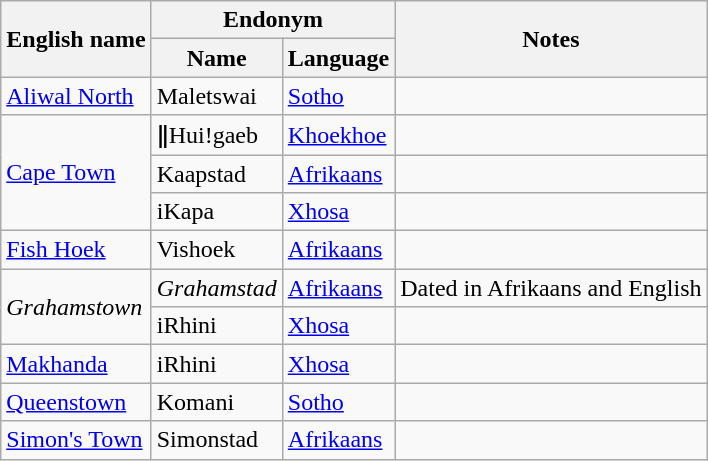<table class="wikitable sortable mw-collapsible">
<tr>
<th rowspan="2">English name</th>
<th colspan="2">Endonym</th>
<th rowspan="2">Notes</th>
</tr>
<tr>
<th>Name</th>
<th>Language</th>
</tr>
<tr>
<td><a href='#'>Aliwal North</a></td>
<td>Maletswai</td>
<td><a href='#'>Sotho</a></td>
<td></td>
</tr>
<tr>
<td rowspan="3"><a href='#'>Cape Town</a></td>
<td>ǁHui!gaeb</td>
<td><a href='#'>Khoekhoe</a></td>
<td></td>
</tr>
<tr>
<td>Kaapstad</td>
<td><a href='#'>Afrikaans</a></td>
<td></td>
</tr>
<tr>
<td>iKapa</td>
<td><a href='#'>Xhosa</a></td>
<td></td>
</tr>
<tr>
<td><a href='#'>Fish Hoek</a></td>
<td>Vishoek</td>
<td><a href='#'>Afrikaans</a></td>
<td></td>
</tr>
<tr>
<td rowspan="2"><em>Grahamstown</em></td>
<td><em>Grahamstad</em></td>
<td><a href='#'>Afrikaans</a></td>
<td>Dated in Afrikaans and English</td>
</tr>
<tr>
<td>iRhini</td>
<td><a href='#'>Xhosa</a></td>
<td></td>
</tr>
<tr>
<td><a href='#'>Makhanda</a></td>
<td>iRhini</td>
<td><a href='#'>Xhosa</a></td>
<td></td>
</tr>
<tr>
<td><a href='#'>Queenstown</a></td>
<td>Komani</td>
<td><a href='#'>Sotho</a></td>
<td></td>
</tr>
<tr>
<td><a href='#'>Simon's Town</a></td>
<td>Simonstad</td>
<td><a href='#'>Afrikaans</a></td>
<td></td>
</tr>
</table>
